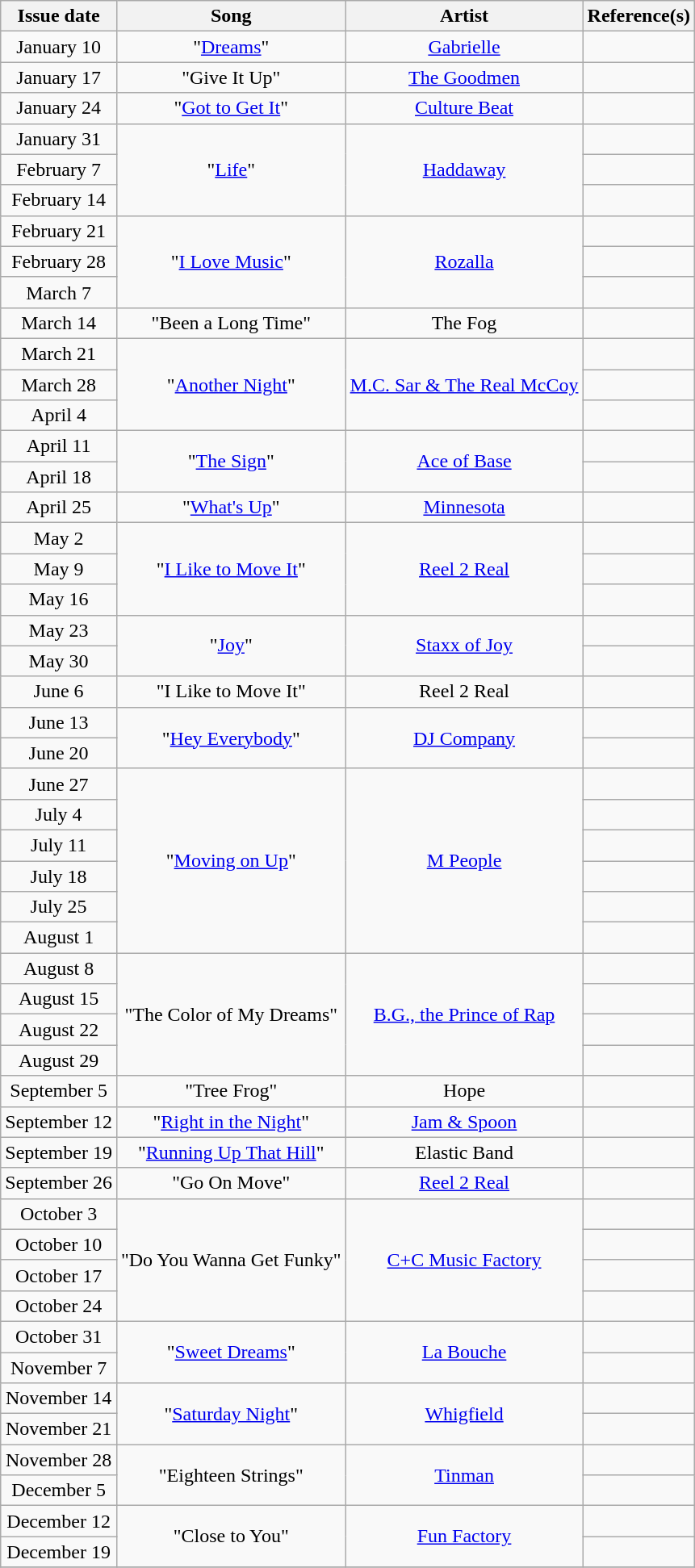<table class="wikitable" style="text-align: center;">
<tr>
<th>Issue date</th>
<th>Song</th>
<th>Artist</th>
<th>Reference(s)</th>
</tr>
<tr>
<td>January 10</td>
<td>"<a href='#'>Dreams</a>"</td>
<td><a href='#'>Gabrielle</a></td>
<td></td>
</tr>
<tr>
<td>January 17</td>
<td>"Give It Up"</td>
<td><a href='#'>The Goodmen</a></td>
<td></td>
</tr>
<tr>
<td>January 24</td>
<td>"<a href='#'>Got to Get It</a>"</td>
<td><a href='#'>Culture Beat</a></td>
<td></td>
</tr>
<tr>
<td>January 31</td>
<td rowspan=3>"<a href='#'>Life</a>"</td>
<td rowspan=3><a href='#'>Haddaway</a></td>
<td></td>
</tr>
<tr>
<td>February 7</td>
<td></td>
</tr>
<tr>
<td>February 14</td>
<td></td>
</tr>
<tr>
<td>February 21</td>
<td rowspan=3>"<a href='#'>I Love Music</a>"</td>
<td rowspan=3><a href='#'>Rozalla</a></td>
<td></td>
</tr>
<tr>
<td>February 28</td>
<td></td>
</tr>
<tr>
<td>March 7</td>
<td></td>
</tr>
<tr>
<td>March 14</td>
<td>"Been a Long Time"</td>
<td>The Fog</td>
<td></td>
</tr>
<tr>
<td>March 21</td>
<td rowspan=3>"<a href='#'>Another Night</a>"</td>
<td rowspan=3><a href='#'>M.C. Sar & The Real McCoy</a></td>
<td></td>
</tr>
<tr>
<td>March 28</td>
<td></td>
</tr>
<tr>
<td>April 4</td>
<td></td>
</tr>
<tr>
<td>April 11</td>
<td rowspan=2>"<a href='#'>The Sign</a>"</td>
<td rowspan=2><a href='#'>Ace of Base</a></td>
<td></td>
</tr>
<tr>
<td>April 18</td>
<td></td>
</tr>
<tr>
<td>April 25</td>
<td>"<a href='#'>What's Up</a>"</td>
<td><a href='#'>Minnesota</a></td>
<td></td>
</tr>
<tr>
<td>May 2</td>
<td rowspan=3>"<a href='#'>I Like to Move It</a>"</td>
<td rowspan=3><a href='#'>Reel 2 Real</a></td>
<td></td>
</tr>
<tr>
<td>May 9</td>
<td></td>
</tr>
<tr>
<td>May 16</td>
<td></td>
</tr>
<tr>
<td>May 23</td>
<td rowspan=2>"<a href='#'>Joy</a>"</td>
<td rowspan=2><a href='#'>Staxx of Joy</a></td>
<td></td>
</tr>
<tr>
<td>May 30</td>
<td></td>
</tr>
<tr>
<td>June 6</td>
<td>"I Like to Move It"</td>
<td>Reel 2 Real</td>
<td></td>
</tr>
<tr>
<td>June 13</td>
<td rowspan=2>"<a href='#'>Hey Everybody</a>"</td>
<td rowspan=2><a href='#'>DJ Company</a></td>
<td></td>
</tr>
<tr>
<td>June 20</td>
<td></td>
</tr>
<tr>
<td>June 27</td>
<td rowspan=6>"<a href='#'>Moving on Up</a>"</td>
<td rowspan=6><a href='#'>M People</a></td>
<td></td>
</tr>
<tr>
<td>July 4</td>
<td></td>
</tr>
<tr>
<td>July 11</td>
<td></td>
</tr>
<tr>
<td>July 18</td>
<td></td>
</tr>
<tr>
<td>July 25</td>
<td></td>
</tr>
<tr>
<td>August 1</td>
<td></td>
</tr>
<tr>
<td>August 8</td>
<td rowspan=4>"The Color of My Dreams"</td>
<td rowspan=4><a href='#'>B.G., the Prince of Rap</a></td>
<td></td>
</tr>
<tr>
<td>August 15</td>
<td></td>
</tr>
<tr>
<td>August 22</td>
<td></td>
</tr>
<tr>
<td>August 29</td>
<td></td>
</tr>
<tr>
<td>September 5</td>
<td>"Tree Frog"</td>
<td>Hope</td>
<td></td>
</tr>
<tr>
<td>September 12</td>
<td>"<a href='#'>Right in the Night</a>"</td>
<td><a href='#'>Jam & Spoon</a></td>
<td></td>
</tr>
<tr>
<td>September 19</td>
<td>"<a href='#'>Running Up That Hill</a>"</td>
<td>Elastic Band</td>
<td></td>
</tr>
<tr>
<td>September 26</td>
<td>"Go On Move"</td>
<td><a href='#'>Reel 2 Real</a></td>
<td></td>
</tr>
<tr>
<td>October 3</td>
<td rowspan=4>"Do You Wanna Get Funky"</td>
<td rowspan=4><a href='#'>C+C Music Factory</a></td>
<td></td>
</tr>
<tr>
<td>October 10</td>
<td></td>
</tr>
<tr>
<td>October 17</td>
<td></td>
</tr>
<tr>
<td>October 24</td>
<td></td>
</tr>
<tr>
<td>October 31</td>
<td rowspan=2>"<a href='#'>Sweet Dreams</a>"</td>
<td rowspan=2><a href='#'>La Bouche</a></td>
<td></td>
</tr>
<tr>
<td>November 7</td>
<td></td>
</tr>
<tr>
<td>November 14</td>
<td rowspan=2>"<a href='#'>Saturday Night</a>"</td>
<td rowspan=2><a href='#'>Whigfield</a></td>
<td></td>
</tr>
<tr>
<td>November 21</td>
<td></td>
</tr>
<tr>
<td>November 28</td>
<td rowspan=2>"Eighteen Strings"</td>
<td rowspan=2><a href='#'>Tinman</a></td>
<td></td>
</tr>
<tr>
<td>December 5</td>
<td></td>
</tr>
<tr>
<td>December 12</td>
<td rowspan=2>"Close to You"</td>
<td rowspan=2><a href='#'>Fun Factory</a></td>
<td></td>
</tr>
<tr>
<td>December 19</td>
<td></td>
</tr>
<tr>
</tr>
</table>
